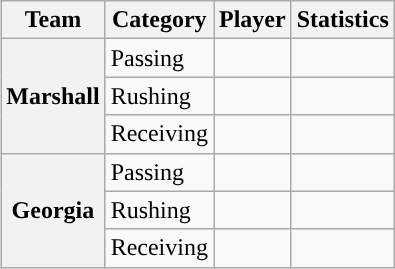<table class="wikitable" style="float:right">
<tr>
<th>Team</th>
<th>Category</th>
<th>Player</th>
<th>Statistics</th>
</tr>
<tr>
<th rowspan=3>Marshall</th>
<td>Passing</td>
<td></td>
<td></td>
</tr>
<tr>
<td>Rushing</td>
<td></td>
<td></td>
</tr>
<tr>
<td>Receiving</td>
<td></td>
<td></td>
</tr>
<tr>
<th rowspan=3>Georgia</th>
<td>Passing</td>
<td></td>
<td></td>
</tr>
<tr>
<td>Rushing</td>
<td></td>
<td></td>
</tr>
<tr>
<td>Receiving</td>
<td></td>
<td></td>
</tr>
</table>
